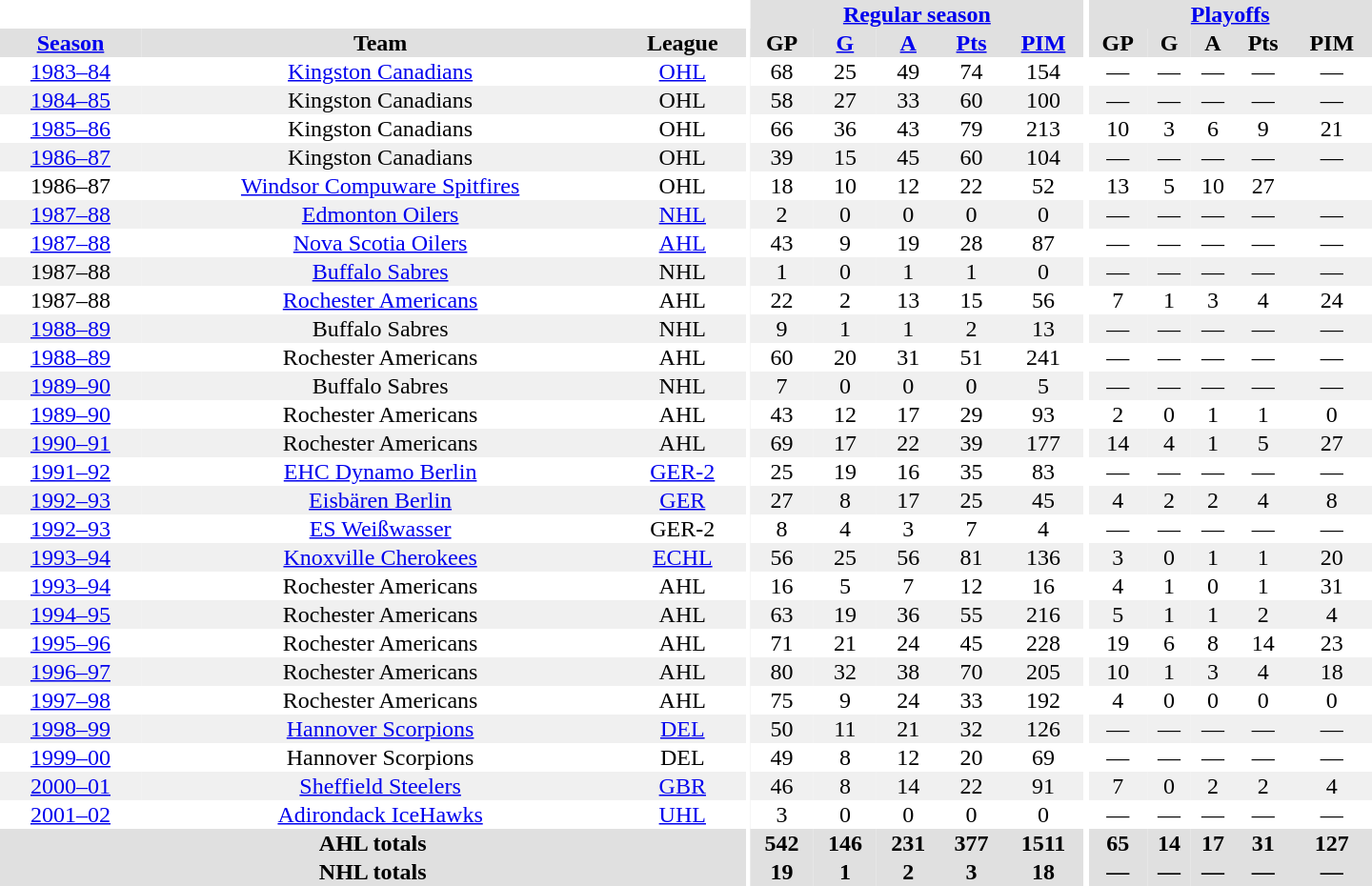<table border="0" cellpadding="1" cellspacing="0" style="text-align:center; width:60em">
<tr bgcolor="#e0e0e0">
<th colspan="3" bgcolor="#ffffff"></th>
<th rowspan="100" bgcolor="#ffffff"></th>
<th colspan="5"><a href='#'>Regular season</a></th>
<th rowspan="100" bgcolor="#ffffff"></th>
<th colspan="5"><a href='#'>Playoffs</a></th>
</tr>
<tr bgcolor="#e0e0e0">
<th><a href='#'>Season</a></th>
<th>Team</th>
<th>League</th>
<th>GP</th>
<th><a href='#'>G</a></th>
<th><a href='#'>A</a></th>
<th><a href='#'>Pts</a></th>
<th><a href='#'>PIM</a></th>
<th>GP</th>
<th>G</th>
<th>A</th>
<th>Pts</th>
<th>PIM</th>
</tr>
<tr>
<td><a href='#'>1983–84</a></td>
<td><a href='#'>Kingston Canadians</a></td>
<td><a href='#'>OHL</a></td>
<td>68</td>
<td>25</td>
<td>49</td>
<td>74</td>
<td>154</td>
<td>—</td>
<td>—</td>
<td>—</td>
<td>—</td>
<td>—</td>
</tr>
<tr bgcolor="#f0f0f0">
<td><a href='#'>1984–85</a></td>
<td>Kingston Canadians</td>
<td>OHL</td>
<td>58</td>
<td>27</td>
<td>33</td>
<td>60</td>
<td>100</td>
<td>—</td>
<td>—</td>
<td>—</td>
<td>—</td>
<td>—</td>
</tr>
<tr>
<td><a href='#'>1985–86</a></td>
<td>Kingston Canadians</td>
<td>OHL</td>
<td>66</td>
<td>36</td>
<td>43</td>
<td>79</td>
<td>213</td>
<td>10</td>
<td>3</td>
<td>6</td>
<td>9</td>
<td>21</td>
</tr>
<tr bgcolor="#f0f0f0">
<td><a href='#'>1986–87</a></td>
<td>Kingston Canadians</td>
<td>OHL</td>
<td>39</td>
<td>15</td>
<td>45</td>
<td>60</td>
<td>104</td>
<td>—</td>
<td>—</td>
<td>—</td>
<td>—</td>
<td>—</td>
</tr>
<tr>
<td>1986–87</td>
<td><a href='#'>Windsor Compuware Spitfires</a></td>
<td>OHL</td>
<td>18</td>
<td>10</td>
<td>12</td>
<td>22</td>
<td>52</td>
<td>13</td>
<td>5</td>
<td 5>10</td>
<td>27</td>
</tr>
<tr bgcolor="#f0f0f0">
<td><a href='#'>1987–88</a></td>
<td><a href='#'>Edmonton Oilers</a></td>
<td><a href='#'>NHL</a></td>
<td>2</td>
<td>0</td>
<td>0</td>
<td>0</td>
<td>0</td>
<td>—</td>
<td>—</td>
<td>—</td>
<td>—</td>
<td>—</td>
</tr>
<tr>
<td><a href='#'>1987–88</a></td>
<td><a href='#'>Nova Scotia Oilers</a></td>
<td><a href='#'>AHL</a></td>
<td>43</td>
<td>9</td>
<td>19</td>
<td>28</td>
<td>87</td>
<td>—</td>
<td>—</td>
<td>—</td>
<td>—</td>
<td>—</td>
</tr>
<tr bgcolor="#f0f0f0">
<td>1987–88</td>
<td><a href='#'>Buffalo Sabres</a></td>
<td>NHL</td>
<td>1</td>
<td>0</td>
<td>1</td>
<td>1</td>
<td>0</td>
<td>—</td>
<td>—</td>
<td>—</td>
<td>—</td>
<td>—</td>
</tr>
<tr>
<td>1987–88</td>
<td><a href='#'>Rochester Americans</a></td>
<td>AHL</td>
<td>22</td>
<td>2</td>
<td>13</td>
<td>15</td>
<td>56</td>
<td>7</td>
<td>1</td>
<td>3</td>
<td>4</td>
<td>24</td>
</tr>
<tr bgcolor="#f0f0f0">
<td><a href='#'>1988–89</a></td>
<td>Buffalo Sabres</td>
<td>NHL</td>
<td>9</td>
<td>1</td>
<td>1</td>
<td>2</td>
<td>13</td>
<td>—</td>
<td>—</td>
<td>—</td>
<td>—</td>
<td>—</td>
</tr>
<tr>
<td><a href='#'>1988–89</a></td>
<td>Rochester Americans</td>
<td>AHL</td>
<td>60</td>
<td>20</td>
<td>31</td>
<td>51</td>
<td>241</td>
<td>—</td>
<td>—</td>
<td>—</td>
<td>—</td>
<td>—</td>
</tr>
<tr bgcolor="#f0f0f0">
<td><a href='#'>1989–90</a></td>
<td>Buffalo Sabres</td>
<td>NHL</td>
<td>7</td>
<td>0</td>
<td>0</td>
<td>0</td>
<td>5</td>
<td>—</td>
<td>—</td>
<td>—</td>
<td>—</td>
<td>—</td>
</tr>
<tr>
<td><a href='#'>1989–90</a></td>
<td>Rochester Americans</td>
<td>AHL</td>
<td>43</td>
<td>12</td>
<td>17</td>
<td>29</td>
<td>93</td>
<td>2</td>
<td>0</td>
<td>1</td>
<td>1</td>
<td>0</td>
</tr>
<tr bgcolor="#f0f0f0">
<td><a href='#'>1990–91</a></td>
<td>Rochester Americans</td>
<td>AHL</td>
<td>69</td>
<td>17</td>
<td>22</td>
<td>39</td>
<td>177</td>
<td>14</td>
<td>4</td>
<td>1</td>
<td>5</td>
<td>27</td>
</tr>
<tr>
<td><a href='#'>1991–92</a></td>
<td><a href='#'>EHC Dynamo Berlin</a></td>
<td><a href='#'>GER-2</a></td>
<td>25</td>
<td>19</td>
<td>16</td>
<td>35</td>
<td>83</td>
<td>—</td>
<td>—</td>
<td>—</td>
<td>—</td>
<td>—</td>
</tr>
<tr bgcolor="#f0f0f0">
<td><a href='#'>1992–93</a></td>
<td><a href='#'>Eisbären Berlin</a></td>
<td><a href='#'>GER</a></td>
<td>27</td>
<td>8</td>
<td>17</td>
<td>25</td>
<td>45</td>
<td>4</td>
<td>2</td>
<td>2</td>
<td>4</td>
<td>8</td>
</tr>
<tr>
<td><a href='#'>1992–93</a></td>
<td><a href='#'>ES Weißwasser</a></td>
<td>GER-2</td>
<td>8</td>
<td>4</td>
<td>3</td>
<td>7</td>
<td>4</td>
<td>—</td>
<td>—</td>
<td>—</td>
<td>—</td>
<td>—</td>
</tr>
<tr bgcolor="#f0f0f0">
<td><a href='#'>1993–94</a></td>
<td><a href='#'>Knoxville Cherokees</a></td>
<td><a href='#'>ECHL</a></td>
<td>56</td>
<td>25</td>
<td>56</td>
<td>81</td>
<td>136</td>
<td>3</td>
<td>0</td>
<td>1</td>
<td>1</td>
<td>20</td>
</tr>
<tr>
<td><a href='#'>1993–94</a></td>
<td>Rochester Americans</td>
<td>AHL</td>
<td>16</td>
<td>5</td>
<td>7</td>
<td>12</td>
<td>16</td>
<td>4</td>
<td>1</td>
<td>0</td>
<td>1</td>
<td>31</td>
</tr>
<tr bgcolor="#f0f0f0">
<td><a href='#'>1994–95</a></td>
<td>Rochester Americans</td>
<td>AHL</td>
<td>63</td>
<td>19</td>
<td>36</td>
<td>55</td>
<td>216</td>
<td>5</td>
<td>1</td>
<td>1</td>
<td>2</td>
<td>4</td>
</tr>
<tr>
<td><a href='#'>1995–96</a></td>
<td>Rochester Americans</td>
<td>AHL</td>
<td>71</td>
<td>21</td>
<td>24</td>
<td>45</td>
<td>228</td>
<td>19</td>
<td>6</td>
<td>8</td>
<td>14</td>
<td>23</td>
</tr>
<tr bgcolor="#f0f0f0">
<td><a href='#'>1996–97</a></td>
<td>Rochester Americans</td>
<td>AHL</td>
<td>80</td>
<td>32</td>
<td>38</td>
<td>70</td>
<td>205</td>
<td>10</td>
<td>1</td>
<td>3</td>
<td>4</td>
<td>18</td>
</tr>
<tr>
<td><a href='#'>1997–98</a></td>
<td>Rochester Americans</td>
<td>AHL</td>
<td>75</td>
<td>9</td>
<td>24</td>
<td>33</td>
<td>192</td>
<td>4</td>
<td>0</td>
<td>0</td>
<td>0</td>
<td>0</td>
</tr>
<tr bgcolor="#f0f0f0">
<td><a href='#'>1998–99</a></td>
<td><a href='#'>Hannover Scorpions</a></td>
<td><a href='#'>DEL</a></td>
<td>50</td>
<td>11</td>
<td>21</td>
<td>32</td>
<td>126</td>
<td>—</td>
<td>—</td>
<td>—</td>
<td>—</td>
<td>—</td>
</tr>
<tr>
<td><a href='#'>1999–00</a></td>
<td>Hannover Scorpions</td>
<td>DEL</td>
<td>49</td>
<td>8</td>
<td>12</td>
<td>20</td>
<td>69</td>
<td>—</td>
<td>—</td>
<td>—</td>
<td>—</td>
<td>—</td>
</tr>
<tr bgcolor="#f0f0f0">
<td><a href='#'>2000–01</a></td>
<td><a href='#'>Sheffield Steelers</a></td>
<td><a href='#'>GBR</a></td>
<td>46</td>
<td>8</td>
<td>14</td>
<td>22</td>
<td>91</td>
<td>7</td>
<td>0</td>
<td>2</td>
<td>2</td>
<td>4</td>
</tr>
<tr>
<td><a href='#'>2001–02</a></td>
<td><a href='#'>Adirondack IceHawks</a></td>
<td><a href='#'>UHL</a></td>
<td>3</td>
<td>0</td>
<td>0</td>
<td>0</td>
<td>0</td>
<td>—</td>
<td>—</td>
<td>—</td>
<td>—</td>
<td>—</td>
</tr>
<tr bgcolor="#e0e0e0">
<th colspan="3">AHL totals</th>
<th>542</th>
<th>146</th>
<th>231</th>
<th>377</th>
<th>1511</th>
<th>65</th>
<th>14</th>
<th>17</th>
<th>31</th>
<th>127</th>
</tr>
<tr bgcolor="#e0e0e0">
<th colspan="3">NHL totals</th>
<th>19</th>
<th>1</th>
<th>2</th>
<th>3</th>
<th>18</th>
<th>—</th>
<th>—</th>
<th>—</th>
<th>—</th>
<th>—</th>
</tr>
</table>
